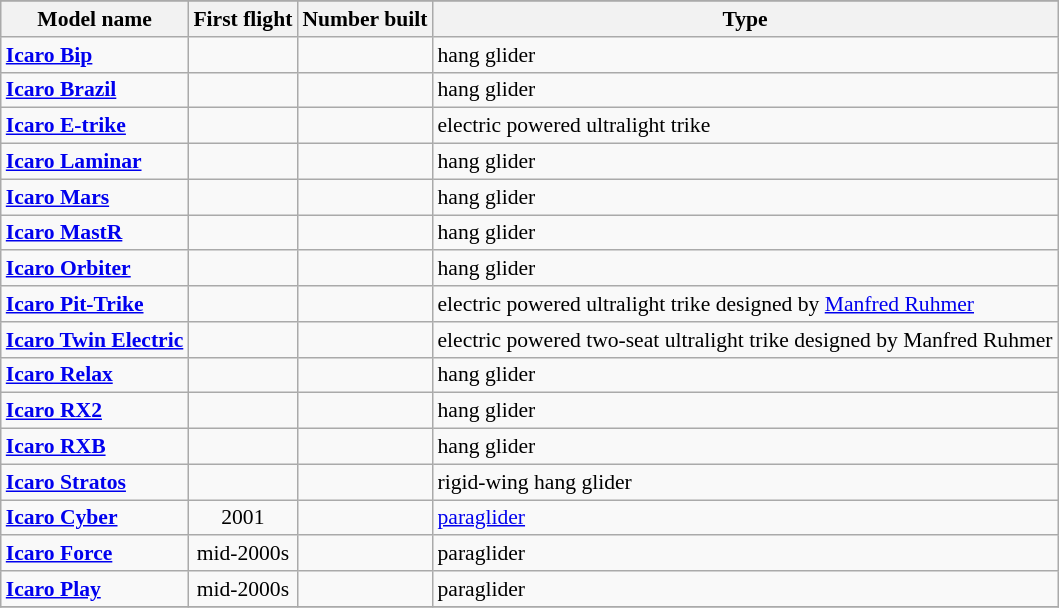<table class="wikitable" align=center style="font-size:90%;">
<tr>
</tr>
<tr style="background:#efefef;">
<th>Model name</th>
<th>First flight</th>
<th>Number built</th>
<th>Type</th>
</tr>
<tr>
<td align=left><strong><a href='#'>Icaro Bip</a></strong></td>
<td align=center></td>
<td align=center></td>
<td align=left>hang glider</td>
</tr>
<tr>
<td align=left><strong><a href='#'>Icaro Brazil</a></strong></td>
<td align=center></td>
<td align=center></td>
<td align=left>hang glider</td>
</tr>
<tr>
<td align=left><strong><a href='#'>Icaro E-trike</a></strong></td>
<td align=center></td>
<td align=center></td>
<td align=left>electric powered ultralight trike</td>
</tr>
<tr>
<td align=left><strong><a href='#'>Icaro Laminar</a></strong></td>
<td align=center></td>
<td align=center></td>
<td align=left>hang glider</td>
</tr>
<tr>
<td align=left><strong><a href='#'>Icaro Mars</a></strong></td>
<td align=center></td>
<td align=center></td>
<td align=left>hang glider</td>
</tr>
<tr>
<td align=left><strong><a href='#'>Icaro MastR</a></strong></td>
<td align=center></td>
<td align=center></td>
<td align=left>hang glider</td>
</tr>
<tr>
<td align=left><strong><a href='#'>Icaro Orbiter</a></strong></td>
<td align=center></td>
<td align=center></td>
<td align=left>hang glider</td>
</tr>
<tr>
<td align=left><strong><a href='#'>Icaro Pit-Trike</a></strong></td>
<td align=center></td>
<td align=center></td>
<td align=left>electric powered ultralight trike designed by <a href='#'>Manfred Ruhmer</a></td>
</tr>
<tr>
<td align=left><strong><a href='#'>Icaro Twin Electric</a></strong></td>
<td align=center></td>
<td align=center></td>
<td align=left>electric powered two-seat ultralight trike designed by Manfred Ruhmer</td>
</tr>
<tr>
<td align=left><strong><a href='#'>Icaro Relax</a></strong></td>
<td align=center></td>
<td align=center></td>
<td align=left>hang glider</td>
</tr>
<tr>
<td align=left><strong><a href='#'>Icaro RX2</a></strong></td>
<td align=center></td>
<td align=center></td>
<td align=left>hang glider</td>
</tr>
<tr>
<td align=left><strong><a href='#'>Icaro RXB</a></strong></td>
<td align=center></td>
<td align=center></td>
<td align=left>hang glider</td>
</tr>
<tr>
<td align=left><strong><a href='#'>Icaro Stratos</a></strong></td>
<td align=center></td>
<td align=center></td>
<td align=left>rigid-wing hang glider</td>
</tr>
<tr>
<td align=left><strong><a href='#'>Icaro Cyber</a></strong></td>
<td align=center>2001</td>
<td align=center></td>
<td align=left><a href='#'>paraglider</a></td>
</tr>
<tr>
<td align=left><strong><a href='#'>Icaro Force</a></strong></td>
<td align=center>mid-2000s</td>
<td align=center></td>
<td align=left>paraglider</td>
</tr>
<tr>
<td align=left><strong><a href='#'>Icaro Play</a></strong></td>
<td align=center>mid-2000s</td>
<td align=center></td>
<td align=left>paraglider</td>
</tr>
<tr>
</tr>
</table>
